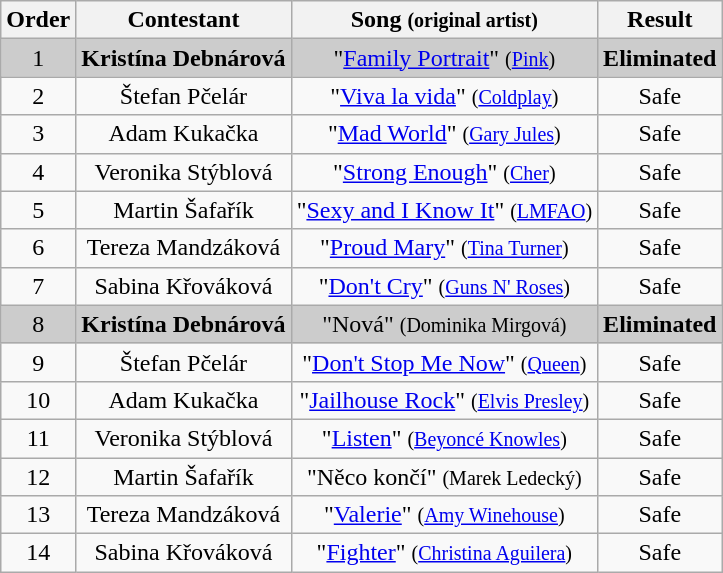<table class="wikitable plainrowheaders" style="text-align:center;">
<tr>
<th scope="col">Order</th>
<th scope="col">Contestant</th>
<th scope="col">Song <small>(original artist)</small></th>
<th scope="col">Result</th>
</tr>
<tr style="background:#ccc;">
<td>1</td>
<td><strong>Kristína Debnárová</strong></td>
<td>"<a href='#'>Family Portrait</a>" <small>(<a href='#'>Pink</a>)</small></td>
<td><strong>Eliminated</strong></td>
</tr>
<tr>
<td>2</td>
<td>Štefan Pčelár</td>
<td>"<a href='#'>Viva la vida</a>" <small>(<a href='#'>Coldplay</a>)</small></td>
<td>Safe</td>
</tr>
<tr>
<td>3</td>
<td>Adam Kukačka</td>
<td>"<a href='#'>Mad World</a>" <small>(<a href='#'>Gary Jules</a>)</small></td>
<td>Safe</td>
</tr>
<tr>
<td>4</td>
<td>Veronika Stýblová</td>
<td>"<a href='#'>Strong Enough</a>" <small>(<a href='#'>Cher</a>)</small></td>
<td>Safe</td>
</tr>
<tr>
<td>5</td>
<td>Martin Šafařík</td>
<td>"<a href='#'>Sexy and I Know It</a>" <small>(<a href='#'>LMFAO</a>)</small></td>
<td>Safe</td>
</tr>
<tr>
<td>6</td>
<td>Tereza Mandzáková</td>
<td>"<a href='#'>Proud Mary</a>" <small>(<a href='#'>Tina Turner</a>)</small></td>
<td>Safe</td>
</tr>
<tr>
<td>7</td>
<td>Sabina Křováková</td>
<td>"<a href='#'>Don't Cry</a>" <small>(<a href='#'>Guns N' Roses</a>)</small></td>
<td>Safe</td>
</tr>
<tr style="background:#ccc;">
<td>8</td>
<td><strong>Kristína Debnárová</strong></td>
<td>"Nová" <small>(Dominika Mirgová)</small></td>
<td><strong>Eliminated</strong></td>
</tr>
<tr>
<td>9</td>
<td>Štefan Pčelár</td>
<td>"<a href='#'>Don't Stop Me Now</a>" <small>(<a href='#'>Queen</a>)</small></td>
<td>Safe</td>
</tr>
<tr>
<td>10</td>
<td>Adam Kukačka</td>
<td>"<a href='#'>Jailhouse Rock</a>" <small>(<a href='#'>Elvis Presley</a>)</small></td>
<td>Safe</td>
</tr>
<tr>
<td>11</td>
<td>Veronika Stýblová</td>
<td>"<a href='#'>Listen</a>" <small>(<a href='#'>Beyoncé Knowles</a>)</small></td>
<td>Safe</td>
</tr>
<tr>
<td>12</td>
<td>Martin Šafařík</td>
<td>"Něco končí" <small>(Marek Ledecký)</small></td>
<td>Safe</td>
</tr>
<tr>
<td>13</td>
<td>Tereza Mandzáková</td>
<td>"<a href='#'>Valerie</a>" <small>(<a href='#'>Amy Winehouse</a>)</small></td>
<td>Safe</td>
</tr>
<tr>
<td>14</td>
<td>Sabina Křováková</td>
<td>"<a href='#'>Fighter</a>" <small>(<a href='#'>Christina Aguilera</a>)</small></td>
<td>Safe</td>
</tr>
</table>
